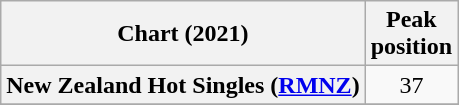<table class="wikitable sortable plainrowheaders" style="text-align:center">
<tr>
<th scope="col">Chart (2021)</th>
<th scope="col">Peak<br>position</th>
</tr>
<tr>
<th scope="row">New Zealand Hot Singles (<a href='#'>RMNZ</a>)</th>
<td>37</td>
</tr>
<tr>
</tr>
</table>
